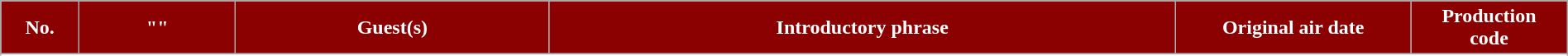<table class="wikitable plainrowheaders" style="width:100%; margin:auto;">
<tr>
<th style="background-color: #8B0000; color:#ffffff" width=5%><abbr>No.</abbr></th>
<th style="background-color: #8B0000; color:#ffffff" width=10%>"<a href='#'></a>"</th>
<th style="background-color: #8B0000; color:#ffffff" width=20%>Guest(s)</th>
<th style="background-color: #8B0000; color:#ffffff" width=40%>Introductory phrase</th>
<th style="background-color: #8B0000; color:#ffffff" width=15%>Original air date</th>
<th style="background-color: #8B0000; color:#ffffff" width=10%>Production <br> code</th>
</tr>
<tr>
</tr>
<tr>
</tr>
<tr>
</tr>
<tr>
</tr>
<tr>
</tr>
<tr>
</tr>
<tr>
</tr>
<tr>
</tr>
<tr>
</tr>
<tr>
</tr>
<tr>
</tr>
<tr>
</tr>
<tr>
</tr>
<tr>
</tr>
<tr>
</tr>
<tr>
</tr>
<tr>
</tr>
</table>
